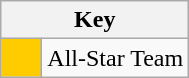<table class="wikitable" style="text-align: center;">
<tr>
<th colspan=2>Key</th>
</tr>
<tr>
<td style="background:#FFCC00; width:20px;"></td>
<td align=left>All-Star Team</td>
</tr>
</table>
